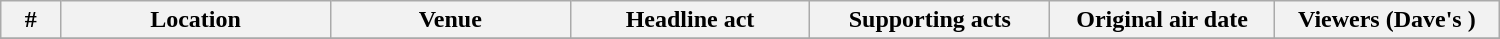<table class="wikitable plainrowheaders" style="width:1000px;">
<tr>
<th width="4%">#</th>
<th width="18%">Location</th>
<th width="16%">Venue</th>
<th width="16%">Headline act</th>
<th width="16%">Supporting acts</th>
<th width="15%">Original air date</th>
<th width="15%">Viewers (Dave's )</th>
</tr>
<tr>
</tr>
</table>
